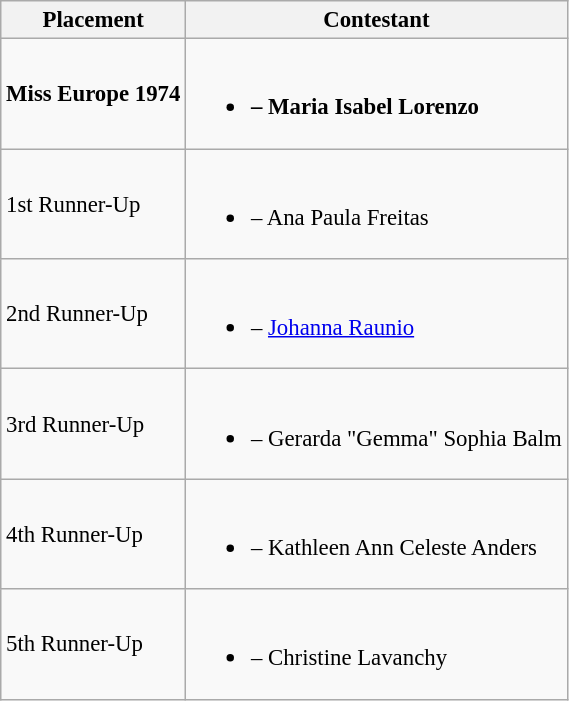<table class="wikitable sortable" style="font-size: 95%;">
<tr>
<th>Placement</th>
<th>Contestant</th>
</tr>
<tr>
<td><strong>Miss Europe 1974</strong></td>
<td><br><ul><li><strong> – Maria Isabel Lorenzo</strong></li></ul></td>
</tr>
<tr>
<td>1st Runner-Up</td>
<td><br><ul><li> – Ana Paula Freitas</li></ul></td>
</tr>
<tr>
<td>2nd Runner-Up</td>
<td><br><ul><li> – <a href='#'>Johanna Raunio</a></li></ul></td>
</tr>
<tr>
<td>3rd Runner-Up</td>
<td><br><ul><li> – Gerarda "Gemma" Sophia Balm</li></ul></td>
</tr>
<tr>
<td>4th Runner-Up</td>
<td><br><ul><li> – Kathleen Ann Celeste Anders</li></ul></td>
</tr>
<tr>
<td>5th Runner-Up</td>
<td><br><ul><li> – Christine Lavanchy</li></ul></td>
</tr>
</table>
